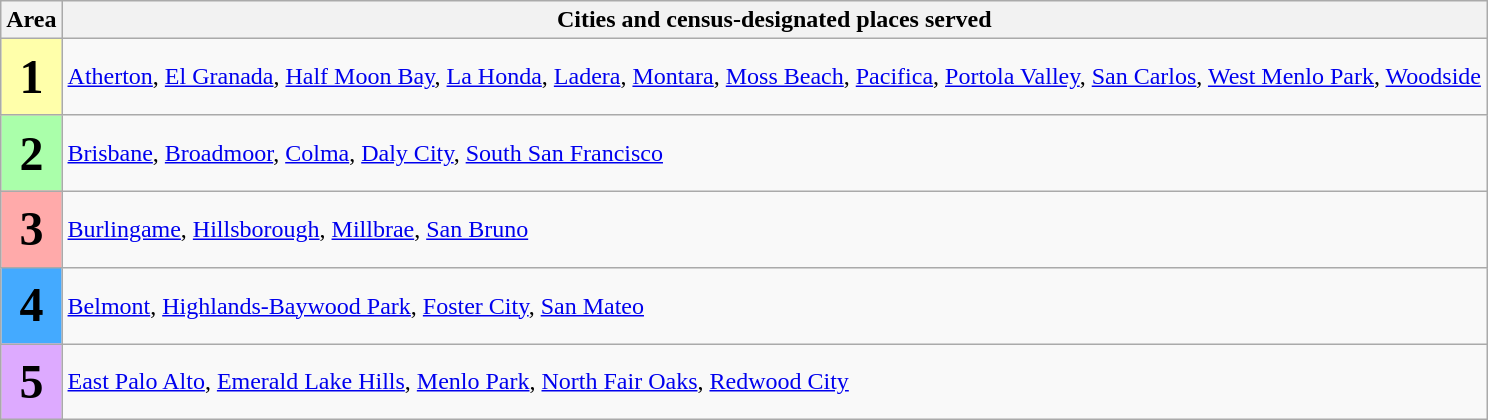<table class="wikitable">
<tr>
<th>Area</th>
<th>Cities and census-designated places served</th>
</tr>
<tr>
<th style=font-size:200%;background:#ffa;">1</th>
<td><a href='#'>Atherton</a>, <a href='#'>El Granada</a>, <a href='#'>Half Moon Bay</a>, <a href='#'>La Honda</a>, <a href='#'>Ladera</a>, <a href='#'>Montara</a>, <a href='#'>Moss Beach</a>, <a href='#'>Pacifica</a>, <a href='#'>Portola Valley</a>, <a href='#'>San Carlos</a>, <a href='#'>West Menlo Park</a>, <a href='#'>Woodside</a></td>
</tr>
<tr>
<th style=font-size:200%;background:#afa;">2</th>
<td><a href='#'>Brisbane</a>, <a href='#'>Broadmoor</a>, <a href='#'>Colma</a>, <a href='#'>Daly City</a>, <a href='#'>South San Francisco</a></td>
</tr>
<tr>
<th style=font-size:200%;background:#faa;">3</th>
<td><a href='#'>Burlingame</a>, <a href='#'>Hillsborough</a>, <a href='#'>Millbrae</a>, <a href='#'>San Bruno</a></td>
</tr>
<tr>
<th style=font-size:200%;background:#4af;">4</th>
<td><a href='#'>Belmont</a>, <a href='#'>Highlands-Baywood Park</a>, <a href='#'>Foster City</a>, <a href='#'>San Mateo</a></td>
</tr>
<tr>
<th style=font-size:200%;background:#daf;">5</th>
<td><a href='#'>East Palo Alto</a>, <a href='#'>Emerald Lake Hills</a>, <a href='#'>Menlo Park</a>, <a href='#'>North Fair Oaks</a>, <a href='#'>Redwood City</a></td>
</tr>
</table>
